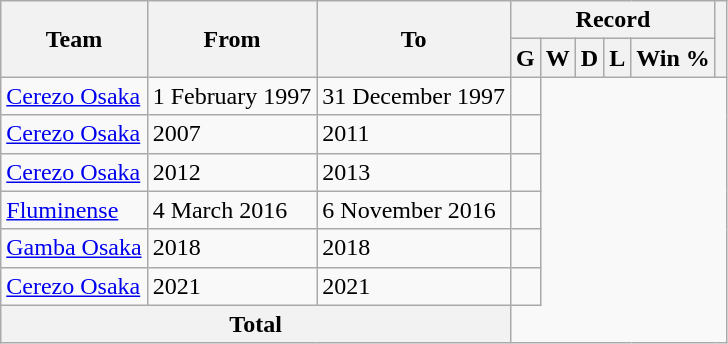<table class="wikitable" style="text-align: left">
<tr>
<th rowspan="2">Team</th>
<th rowspan="2">From</th>
<th rowspan="2">To</th>
<th colspan="5">Record</th>
<th rowspan="2"></th>
</tr>
<tr>
<th>G</th>
<th>W</th>
<th>D</th>
<th>L</th>
<th>Win %</th>
</tr>
<tr>
<td><a href='#'>Cerezo Osaka</a></td>
<td>1 February 1997</td>
<td>31 December 1997<br></td>
<td></td>
</tr>
<tr>
<td><a href='#'>Cerezo Osaka</a></td>
<td>2007</td>
<td>2011<br></td>
<td></td>
</tr>
<tr>
<td><a href='#'>Cerezo Osaka</a></td>
<td>2012</td>
<td>2013<br></td>
<td></td>
</tr>
<tr>
<td><a href='#'>Fluminense</a></td>
<td>4 March 2016</td>
<td>6 November 2016<br></td>
<td></td>
</tr>
<tr>
<td><a href='#'>Gamba Osaka</a></td>
<td>2018</td>
<td>2018<br></td>
<td></td>
</tr>
<tr>
<td><a href='#'>Cerezo Osaka</a></td>
<td>2021</td>
<td>2021<br></td>
<td></td>
</tr>
<tr>
<th colspan="3">Total<br></th>
</tr>
</table>
